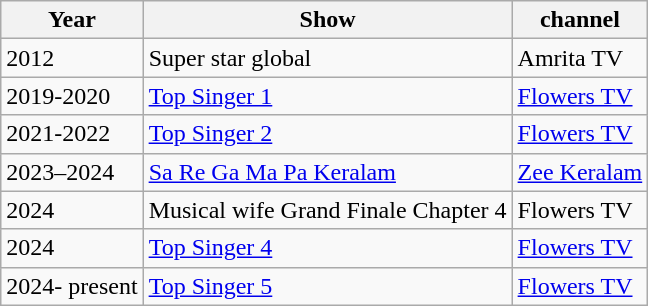<table class="wikitable sortable">
<tr>
<th>Year</th>
<th>Show</th>
<th>channel</th>
</tr>
<tr>
<td>2012</td>
<td>Super star global</td>
<td>Amrita TV</td>
</tr>
<tr>
<td>2019-2020</td>
<td><a href='#'>Top Singer 1</a></td>
<td><a href='#'>Flowers TV</a></td>
</tr>
<tr>
<td>2021-2022</td>
<td><a href='#'>Top Singer 2</a></td>
<td><a href='#'>Flowers TV</a></td>
</tr>
<tr>
<td>2023–2024</td>
<td><a href='#'>Sa Re Ga Ma Pa Keralam</a></td>
<td><a href='#'>Zee Keralam</a></td>
</tr>
<tr>
<td>2024</td>
<td>Musical wife Grand Finale Chapter 4</td>
<td>Flowers TV</td>
</tr>
<tr>
<td>2024</td>
<td><a href='#'>Top Singer 4</a></td>
<td><a href='#'>Flowers TV</a></td>
</tr>
<tr>
<td>2024- present</td>
<td><a href='#'>Top Singer 5</a></td>
<td><a href='#'>Flowers TV</a></td>
</tr>
</table>
